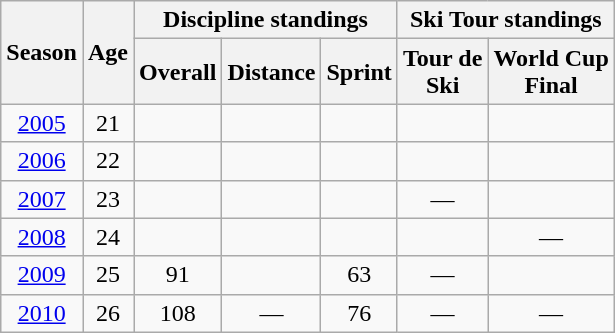<table class="wikitable" style="text-align: center;">
<tr>
<th rowspan="2" scope="col">Season</th>
<th rowspan="2" scope="col">Age</th>
<th colspan="3" scope="col">Discipline standings</th>
<th colspan="2" scope="col">Ski Tour standings</th>
</tr>
<tr>
<th scope="col">Overall</th>
<th scope="col">Distance</th>
<th scope="col">Sprint</th>
<th scope="col">Tour de<br>Ski</th>
<th scope="col">World Cup<br>Final</th>
</tr>
<tr>
<td><a href='#'>2005</a></td>
<td>21</td>
<td></td>
<td></td>
<td></td>
<td></td>
<td></td>
</tr>
<tr>
<td><a href='#'>2006</a></td>
<td>22</td>
<td></td>
<td></td>
<td></td>
<td></td>
<td></td>
</tr>
<tr>
<td><a href='#'>2007</a></td>
<td>23</td>
<td></td>
<td></td>
<td></td>
<td>—</td>
<td></td>
</tr>
<tr>
<td><a href='#'>2008</a></td>
<td>24</td>
<td></td>
<td></td>
<td></td>
<td></td>
<td>—</td>
</tr>
<tr>
<td><a href='#'>2009</a></td>
<td>25</td>
<td>91</td>
<td></td>
<td>63</td>
<td>—</td>
<td></td>
</tr>
<tr>
<td><a href='#'>2010</a></td>
<td>26</td>
<td>108</td>
<td>—</td>
<td>76</td>
<td>—</td>
<td>—</td>
</tr>
</table>
